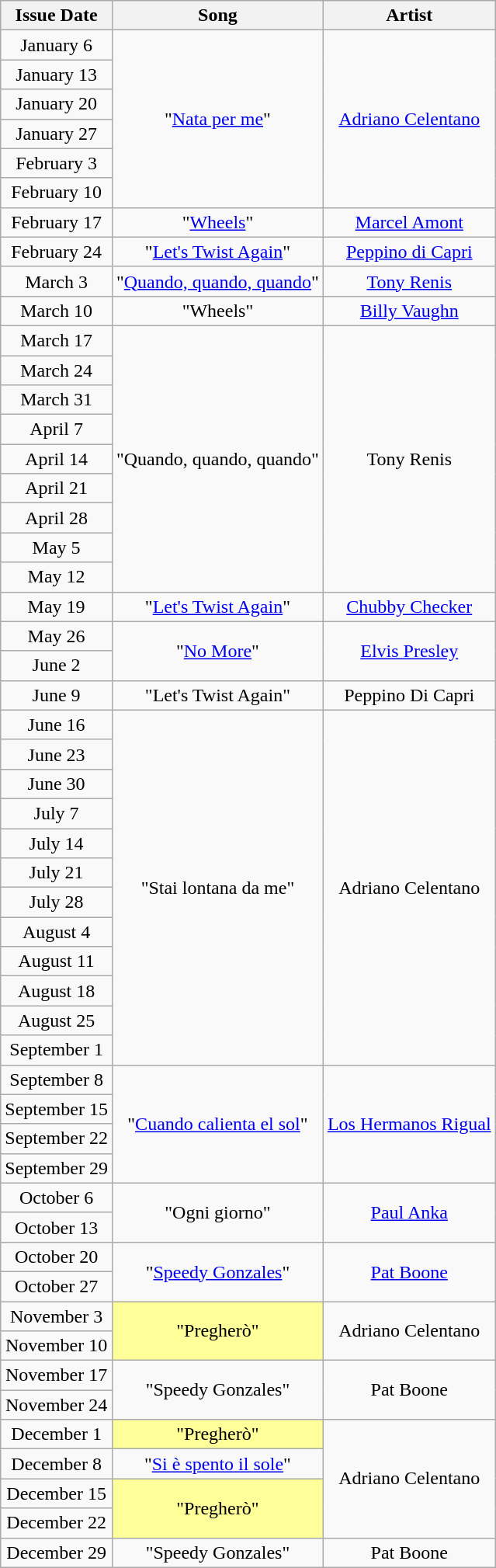<table class="wikitable">
<tr>
<th>Issue Date</th>
<th>Song</th>
<th>Artist</th>
</tr>
<tr>
<td align="center">January 6</td>
<td align="center" rowspan="6">"<a href='#'>Nata per me</a>"</td>
<td align="center" rowspan="6"><a href='#'>Adriano Celentano</a></td>
</tr>
<tr>
<td align="center">January 13</td>
</tr>
<tr>
<td align="center">January 20</td>
</tr>
<tr>
<td align="center">January 27</td>
</tr>
<tr>
<td align="center">February 3</td>
</tr>
<tr>
<td align="center">February 10</td>
</tr>
<tr>
<td align="center">February 17</td>
<td align="center">"<a href='#'>Wheels</a>"</td>
<td align="center" "><a href='#'>Marcel Amont</a></td>
</tr>
<tr>
<td align="center">February 24</td>
<td align="center">"<a href='#'>Let's Twist Again</a>"</td>
<td align="center"><a href='#'>Peppino di Capri</a></td>
</tr>
<tr>
<td align="center">March 3</td>
<td align="center">"<a href='#'>Quando, quando, quando</a>"</td>
<td align="center"><a href='#'>Tony Renis</a></td>
</tr>
<tr>
<td align="center">March 10</td>
<td align="center">"Wheels"</td>
<td align="center"><a href='#'>Billy Vaughn</a></td>
</tr>
<tr>
<td align="center">March 17</td>
<td align="center" rowspan="9">"Quando, quando, quando"</td>
<td align="center" rowspan="9">Tony Renis</td>
</tr>
<tr>
<td align="center">March 24</td>
</tr>
<tr>
<td align="center">March 31</td>
</tr>
<tr>
<td align="center">April 7</td>
</tr>
<tr>
<td align="center">April 14</td>
</tr>
<tr>
<td align="center">April 21</td>
</tr>
<tr>
<td align="center">April 28</td>
</tr>
<tr>
<td align="center">May 5</td>
</tr>
<tr>
<td align="center">May 12</td>
</tr>
<tr>
<td align="center">May 19</td>
<td align="center">"<a href='#'>Let's Twist Again</a>"</td>
<td align="center"><a href='#'>Chubby Checker</a></td>
</tr>
<tr>
<td align="center">May 26</td>
<td align="center" rowspan="2">"<a href='#'>No More</a>"</td>
<td align="center" rowspan="2"><a href='#'>Elvis Presley</a></td>
</tr>
<tr>
<td align="center">June 2</td>
</tr>
<tr>
<td align="center">June 9</td>
<td align="center">"Let's Twist Again"</td>
<td align="center">Peppino Di Capri</td>
</tr>
<tr>
<td align="center">June 16</td>
<td align="center" rowspan="12">"Stai lontana da me"</td>
<td align="center" rowspan="12">Adriano Celentano</td>
</tr>
<tr>
<td align="center">June 23</td>
</tr>
<tr>
<td align="center">June 30</td>
</tr>
<tr>
<td align="center">July 7</td>
</tr>
<tr>
<td align="center">July 14</td>
</tr>
<tr>
<td align="center">July 21</td>
</tr>
<tr>
<td align="center">July 28</td>
</tr>
<tr>
<td align="center">August 4</td>
</tr>
<tr>
<td align="center">August 11</td>
</tr>
<tr>
<td align="center">August 18</td>
</tr>
<tr>
<td align="center">August 25</td>
</tr>
<tr>
<td align="center">September 1</td>
</tr>
<tr>
<td align="center">September 8</td>
<td align="center" rowspan="4">"<a href='#'>Cuando calienta el sol</a>"</td>
<td align="center" rowspan="4"><a href='#'>Los Hermanos Rigual</a></td>
</tr>
<tr>
<td align="center">September 15</td>
</tr>
<tr>
<td align="center">September 22</td>
</tr>
<tr>
<td align="center">September 29</td>
</tr>
<tr>
<td align="center">October 6</td>
<td align="center" rowspan="2">"Ogni giorno"</td>
<td align="center" rowspan="2"><a href='#'>Paul Anka</a></td>
</tr>
<tr>
<td align="center">October 13</td>
</tr>
<tr>
<td align="center">October 20</td>
<td align="center" rowspan="2">"<a href='#'>Speedy Gonzales</a>"</td>
<td align="center" rowspan="2"><a href='#'>Pat Boone</a></td>
</tr>
<tr>
<td align="center">October 27</td>
</tr>
<tr>
<td align="center">November 3</td>
<td bgcolor=#FFFF99 align="center" rowspan="2">"Pregherò"</td>
<td align="center" rowspan="2">Adriano Celentano</td>
</tr>
<tr>
<td align="center">November 10</td>
</tr>
<tr>
<td align="center">November 17</td>
<td align="center" rowspan="2">"Speedy Gonzales"</td>
<td align="center" rowspan="2">Pat Boone</td>
</tr>
<tr>
<td align="center">November 24</td>
</tr>
<tr>
<td align="center">December 1</td>
<td bgcolor=#FFFF99 align="center">"Pregherò"</td>
<td align="center" rowspan="4">Adriano Celentano</td>
</tr>
<tr>
<td align="center">December 8</td>
<td align="center" rowspan="1">"<a href='#'>Si è spento il sole</a>"</td>
</tr>
<tr>
<td align="center">December 15</td>
<td bgcolor=#FFFF99 align="center" rowspan="2">"Pregherò"</td>
</tr>
<tr>
<td align="center">December 22</td>
</tr>
<tr>
<td align="center">December 29</td>
<td align="center" rowspan="2">"Speedy Gonzales"</td>
<td align="center" rowspan="2">Pat Boone</td>
</tr>
</table>
